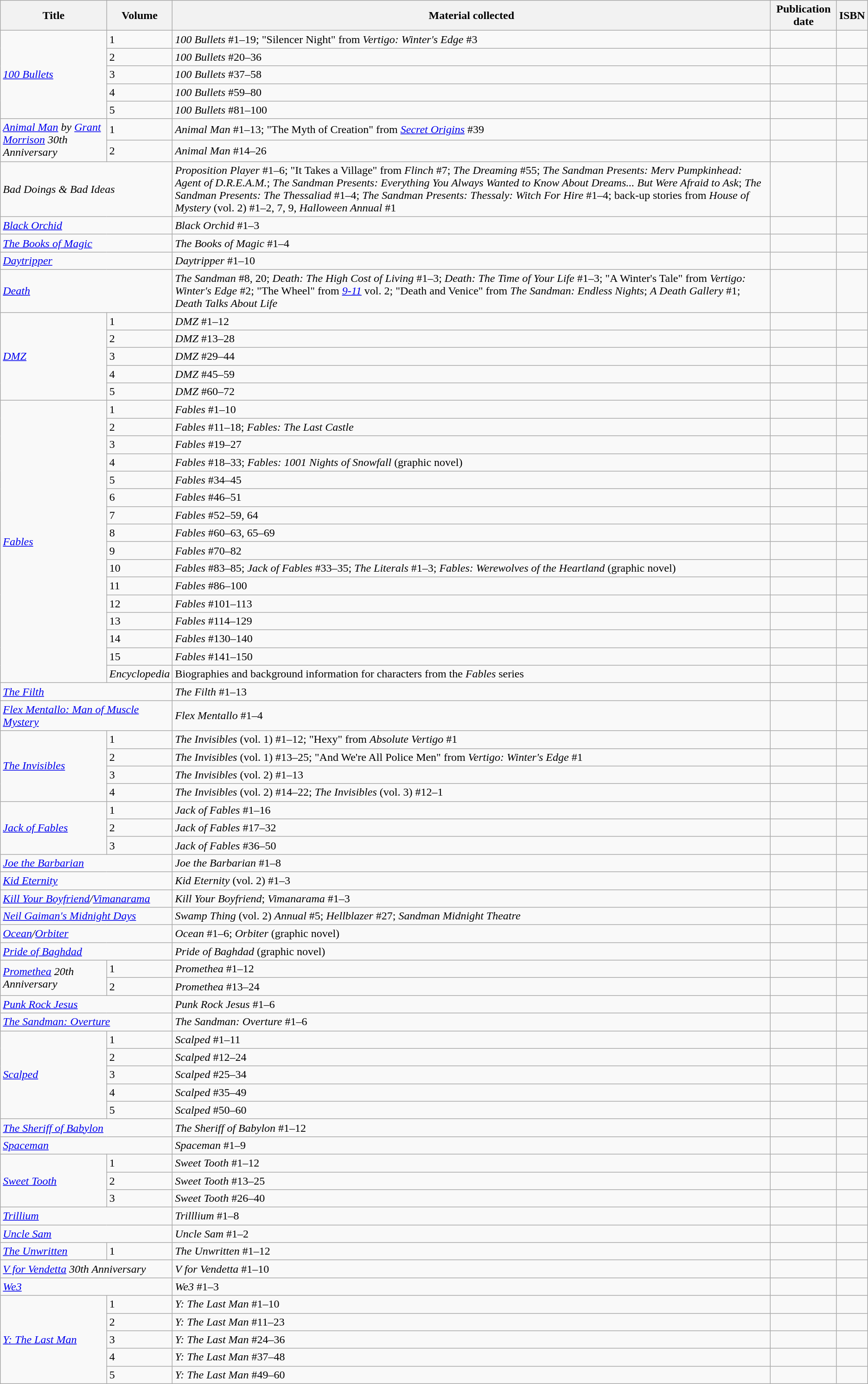<table class="wikitable">
<tr>
<th>Title</th>
<th>Volume</th>
<th>Material collected</th>
<th>Publication date</th>
<th>ISBN</th>
</tr>
<tr>
<td rowspan="5"><em><a href='#'>100 Bullets</a></em></td>
<td>1</td>
<td><em>100 Bullets</em> #1–19; "Silencer Night" from <em>Vertigo: Winter's Edge</em> #3</td>
<td></td>
<td></td>
</tr>
<tr>
<td>2</td>
<td><em>100 Bullets</em> #20–36</td>
<td></td>
<td></td>
</tr>
<tr>
<td>3</td>
<td><em>100 Bullets</em> #37–58</td>
<td></td>
<td></td>
</tr>
<tr>
<td>4</td>
<td><em>100 Bullets</em> #59–80</td>
<td></td>
<td></td>
</tr>
<tr>
<td>5</td>
<td><em>100 Bullets</em> #81–100</td>
<td></td>
<td></td>
</tr>
<tr>
<td rowspan="2"><em><a href='#'>Animal Man</a> by <a href='#'>Grant Morrison</a> 30th Anniversary</em></td>
<td>1</td>
<td><em>Animal Man</em> #1–13; "The Myth of Creation" from <em><a href='#'>Secret Origins</a></em> #39</td>
<td></td>
<td></td>
</tr>
<tr>
<td>2</td>
<td><em>Animal Man</em> #14–26</td>
<td></td>
<td></td>
</tr>
<tr>
<td colspan="2"><em>Bad Doings & Bad Ideas</em></td>
<td><em>Proposition Player</em> #1–6; "It Takes a Village" from <em>Flinch</em> #7; <em>The Dreaming</em> #55; <em>The Sandman Presents: Merv Pumpkinhead: Agent of D.R.E.A.M.</em>; <em>The Sandman Presents: Everything You Always Wanted to Know About Dreams... But Were Afraid to Ask</em>; <em>The Sandman Presents: The Thessaliad</em> #1–4; <em>The Sandman Presents: Thessaly: Witch For Hire</em> #1–4; back-up stories from <em>House of Mystery</em> (vol. 2) #1–2, 7, 9, <em>Halloween Annual</em> #1</td>
<td></td>
<td></td>
</tr>
<tr>
<td colspan="2"><em><a href='#'>Black Orchid</a></em></td>
<td><em>Black Orchid</em> #1–3</td>
<td></td>
<td></td>
</tr>
<tr>
<td colspan="2"><em><a href='#'>The Books of Magic</a></em></td>
<td><em>The Books of Magic</em> #1–4</td>
<td></td>
<td></td>
</tr>
<tr>
<td colspan="2"><em><a href='#'>Daytripper</a></em></td>
<td><em>Daytripper</em> #1–10</td>
<td></td>
<td></td>
</tr>
<tr>
<td colspan="2"><em><a href='#'>Death</a></em></td>
<td><em>The Sandman</em> #8, 20; <em>Death: The High Cost of Living</em> #1–3; <em>Death: The Time of Your Life</em> #1–3; "A Winter's Tale" from <em>Vertigo: Winter's Edge</em> #2; "The Wheel" from <em><a href='#'>9-11</a></em> vol. 2; "Death and Venice" from <em>The Sandman: Endless Nights</em>; <em>A Death Gallery</em> #1; <em>Death Talks About Life</em></td>
<td></td>
<td></td>
</tr>
<tr>
<td rowspan="5"><em><a href='#'>DMZ</a></em></td>
<td>1</td>
<td><em>DMZ</em> #1–12</td>
<td></td>
<td></td>
</tr>
<tr>
<td>2</td>
<td><em>DMZ</em> #13–28</td>
<td></td>
<td></td>
</tr>
<tr>
<td>3</td>
<td><em>DMZ</em> #29–44</td>
<td></td>
<td></td>
</tr>
<tr>
<td>4</td>
<td><em>DMZ</em> #45–59</td>
<td></td>
<td></td>
</tr>
<tr>
<td>5</td>
<td><em>DMZ</em> #60–72</td>
<td></td>
<td></td>
</tr>
<tr>
<td rowspan="16"><em><a href='#'>Fables</a></em></td>
<td>1</td>
<td><em>Fables</em> #1–10</td>
<td></td>
<td></td>
</tr>
<tr>
<td>2</td>
<td><em>Fables</em> #11–18; <em>Fables: The Last Castle</em></td>
<td></td>
<td></td>
</tr>
<tr>
<td>3</td>
<td><em>Fables</em> #19–27</td>
<td></td>
<td></td>
</tr>
<tr>
<td>4</td>
<td><em>Fables</em> #18–33; <em>Fables: 1001 Nights of Snowfall</em> (graphic novel)</td>
<td></td>
<td></td>
</tr>
<tr>
<td>5</td>
<td><em>Fables</em> #34–45</td>
<td></td>
<td></td>
</tr>
<tr>
<td>6</td>
<td><em>Fables</em> #46–51</td>
<td></td>
<td></td>
</tr>
<tr>
<td>7</td>
<td><em>Fables</em> #52–59, 64</td>
<td></td>
<td></td>
</tr>
<tr>
<td>8</td>
<td><em>Fables</em> #60–63, 65–69</td>
<td></td>
<td></td>
</tr>
<tr>
<td>9</td>
<td><em>Fables</em> #70–82</td>
<td></td>
<td></td>
</tr>
<tr>
<td>10</td>
<td><em>Fables</em> #83–85; <em>Jack of Fables</em> #33–35; <em>The Literals</em> #1–3; <em>Fables: Werewolves of the Heartland</em> (graphic novel)</td>
<td></td>
<td></td>
</tr>
<tr>
<td>11</td>
<td><em>Fables</em> #86–100</td>
<td></td>
<td></td>
</tr>
<tr>
<td>12</td>
<td><em>Fables</em> #101–113</td>
<td></td>
<td></td>
</tr>
<tr>
<td>13</td>
<td><em>Fables</em> #114–129</td>
<td></td>
<td></td>
</tr>
<tr>
<td>14</td>
<td><em>Fables</em> #130–140</td>
<td></td>
<td></td>
</tr>
<tr>
<td>15</td>
<td><em>Fables</em> #141–150</td>
<td></td>
<td></td>
</tr>
<tr>
<td><em>Encyclopedia</em></td>
<td>Biographies and background information for characters from the <em>Fables</em> series</td>
<td></td>
<td></td>
</tr>
<tr>
<td colspan="2"><em><a href='#'>The Filth</a></em></td>
<td><em>The Filth</em> #1–13</td>
<td></td>
<td></td>
</tr>
<tr>
<td colspan="2"><em><a href='#'>Flex Mentallo: Man of Muscle Mystery</a></em></td>
<td><em>Flex Mentallo</em> #1–4</td>
<td></td>
<td></td>
</tr>
<tr>
<td rowspan="4"><em><a href='#'>The Invisibles</a></em></td>
<td>1</td>
<td><em>The Invisibles</em> (vol. 1) #1–12; "Hexy" from <em>Absolute Vertigo</em> #1</td>
<td></td>
<td></td>
</tr>
<tr>
<td>2</td>
<td><em>The Invisibles</em> (vol. 1) #13–25; "And We're All Police Men" from <em>Vertigo: Winter's Edge</em> #1</td>
<td></td>
<td></td>
</tr>
<tr>
<td>3</td>
<td><em>The Invisibles</em> (vol. 2) #1–13</td>
<td></td>
<td></td>
</tr>
<tr>
<td>4</td>
<td><em>The Invisibles</em> (vol. 2) #14–22; <em>The Invisibles</em> (vol. 3) #12–1</td>
<td></td>
<td></td>
</tr>
<tr>
<td rowspan="3"><em><a href='#'>Jack of Fables</a></em></td>
<td>1</td>
<td><em>Jack of Fables</em> #1–16</td>
<td></td>
<td></td>
</tr>
<tr>
<td>2</td>
<td><em>Jack of Fables</em> #17–32</td>
<td></td>
<td></td>
</tr>
<tr>
<td>3</td>
<td><em>Jack of Fables</em> #36–50</td>
<td></td>
<td></td>
</tr>
<tr>
<td colspan="2"><em><a href='#'>Joe the Barbarian</a></em></td>
<td><em>Joe the Barbarian</em> #1–8</td>
<td></td>
<td></td>
</tr>
<tr>
<td colspan="2"><em><a href='#'>Kid Eternity</a></em></td>
<td><em>Kid Eternity</em> (vol. 2) #1–3</td>
<td></td>
<td></td>
</tr>
<tr>
<td colspan="2"><em><a href='#'>Kill Your Boyfriend</a>/<a href='#'>Vimanarama</a></em></td>
<td><em>Kill Your Boyfriend</em>; <em>Vimanarama</em> #1–3</td>
<td></td>
<td></td>
</tr>
<tr>
<td colspan="2"><em><a href='#'>Neil Gaiman's Midnight Days</a></em></td>
<td><em>Swamp Thing</em> (vol. 2) <em>Annual</em> #5; <em>Hellblazer</em> #27; <em>Sandman Midnight Theatre</em></td>
<td></td>
<td></td>
</tr>
<tr>
<td colspan="2"><em><a href='#'>Ocean</a>/<a href='#'>Orbiter</a></em></td>
<td><em>Ocean</em> #1–6; <em>Orbiter</em> (graphic novel)</td>
<td></td>
<td></td>
</tr>
<tr>
<td colspan="2"><em><a href='#'>Pride of Baghdad</a></em></td>
<td><em>Pride of Baghdad</em> (graphic novel)</td>
<td></td>
<td></td>
</tr>
<tr>
<td rowspan="2"><em><a href='#'>Promethea</a> 20th Anniversary</em></td>
<td>1</td>
<td><em>Promethea</em> #1–12</td>
<td></td>
<td></td>
</tr>
<tr>
<td>2</td>
<td><em>Promethea</em> #13–24</td>
<td></td>
<td></td>
</tr>
<tr>
<td colspan="2"><em><a href='#'>Punk Rock Jesus</a></em></td>
<td><em>Punk Rock Jesus</em> #1–6</td>
<td></td>
<td></td>
</tr>
<tr>
<td colspan="2"><em><a href='#'>The Sandman: Overture</a></em></td>
<td><em>The Sandman: Overture</em> #1–6</td>
<td></td>
<td></td>
</tr>
<tr>
<td rowspan="5"><em><a href='#'>Scalped</a></em></td>
<td>1</td>
<td><em>Scalped</em> #1–11</td>
<td></td>
<td></td>
</tr>
<tr>
<td>2</td>
<td><em>Scalped</em> #12–24</td>
<td></td>
<td></td>
</tr>
<tr>
<td>3</td>
<td><em>Scalped</em> #25–34</td>
<td></td>
<td></td>
</tr>
<tr>
<td>4</td>
<td><em>Scalped</em> #35–49</td>
<td></td>
<td></td>
</tr>
<tr>
<td>5</td>
<td><em>Scalped</em> #50–60</td>
<td></td>
<td></td>
</tr>
<tr>
<td colspan="2"><em><a href='#'>The Sheriff of Babylon</a></em></td>
<td><em>The Sheriff of Babylon</em> #1–12</td>
<td></td>
<td></td>
</tr>
<tr>
<td colspan="2"><em><a href='#'>Spaceman</a></em></td>
<td><em>Spaceman</em> #1–9</td>
<td></td>
<td></td>
</tr>
<tr>
<td rowspan="3"><em><a href='#'>Sweet Tooth</a></em></td>
<td>1</td>
<td><em>Sweet Tooth</em> #1–12</td>
<td></td>
<td></td>
</tr>
<tr>
<td>2</td>
<td><em>Sweet Tooth</em> #13–25</td>
<td></td>
<td></td>
</tr>
<tr>
<td>3</td>
<td><em>Sweet Tooth</em> #26–40</td>
<td></td>
<td></td>
</tr>
<tr>
<td colspan="2"><em><a href='#'>Trillium</a></em></td>
<td><em>Trilllium</em> #1–8</td>
<td></td>
<td></td>
</tr>
<tr>
<td colspan="2"><em><a href='#'>Uncle Sam</a></em></td>
<td><em>Uncle Sam</em> #1–2</td>
<td></td>
<td></td>
</tr>
<tr>
<td><em><a href='#'>The Unwritten</a></em></td>
<td>1</td>
<td><em>The Unwritten</em> #1–12</td>
<td></td>
<td></td>
</tr>
<tr>
<td colspan="2"><em><a href='#'>V for Vendetta</a> 30th Anniversary</em></td>
<td><em>V for Vendetta</em> #1–10</td>
<td></td>
<td></td>
</tr>
<tr>
<td colspan="2"><em><a href='#'>We3</a></em></td>
<td><em>We3</em> #1–3</td>
<td></td>
<td></td>
</tr>
<tr>
<td rowspan="5"><em><a href='#'>Y: The Last Man</a></em></td>
<td>1</td>
<td><em>Y: The Last Man</em> #1–10</td>
<td></td>
<td></td>
</tr>
<tr>
<td>2</td>
<td><em>Y: The Last Man</em> #11–23</td>
<td></td>
<td></td>
</tr>
<tr>
<td>3</td>
<td><em>Y: The Last Man</em> #24–36</td>
<td></td>
<td></td>
</tr>
<tr>
<td>4</td>
<td><em>Y: The Last Man</em> #37–48</td>
<td></td>
<td></td>
</tr>
<tr>
<td>5</td>
<td><em>Y: The Last Man</em> #49–60</td>
<td></td>
<td></td>
</tr>
</table>
